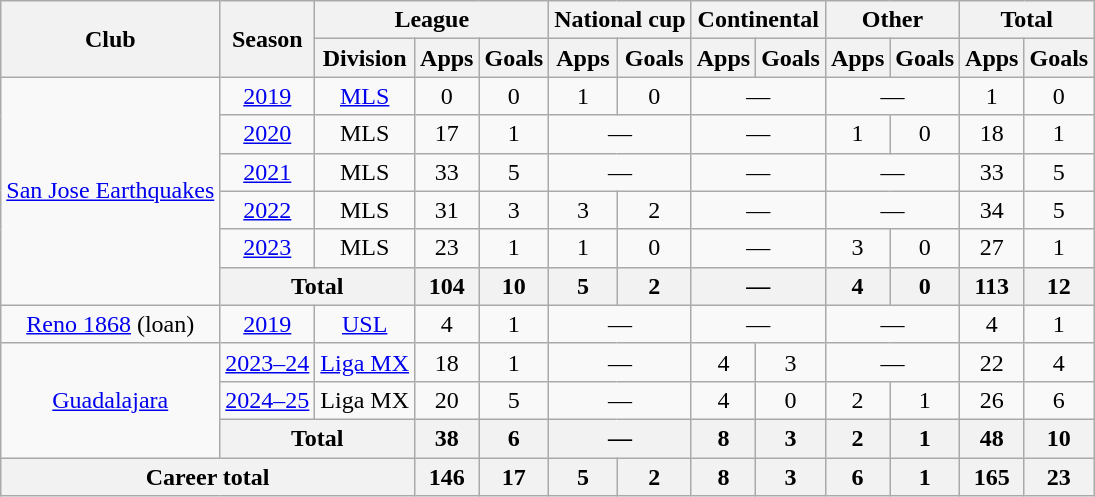<table class="wikitable" style="text-align:center">
<tr>
<th rowspan="2">Club</th>
<th rowspan="2">Season</th>
<th colspan="3">League</th>
<th colspan="2">National cup</th>
<th colspan="2">Continental</th>
<th colspan="2">Other</th>
<th colspan="2">Total</th>
</tr>
<tr>
<th>Division</th>
<th>Apps</th>
<th>Goals</th>
<th>Apps</th>
<th>Goals</th>
<th>Apps</th>
<th>Goals</th>
<th>Apps</th>
<th>Goals</th>
<th>Apps</th>
<th>Goals</th>
</tr>
<tr>
<td rowspan="6"><a href='#'>San Jose Earthquakes</a></td>
<td><a href='#'>2019</a></td>
<td><a href='#'>MLS</a></td>
<td>0</td>
<td>0</td>
<td>1</td>
<td>0</td>
<td colspan="2">—</td>
<td colspan="2">—</td>
<td>1</td>
<td>0</td>
</tr>
<tr>
<td><a href='#'>2020</a></td>
<td>MLS</td>
<td>17</td>
<td>1</td>
<td colspan="2">—</td>
<td colspan="2">—</td>
<td>1</td>
<td>0</td>
<td>18</td>
<td>1</td>
</tr>
<tr>
<td><a href='#'>2021</a></td>
<td>MLS</td>
<td>33</td>
<td>5</td>
<td colspan="2">—</td>
<td colspan="2">—</td>
<td colspan="2">—</td>
<td>33</td>
<td>5</td>
</tr>
<tr>
<td><a href='#'>2022</a></td>
<td>MLS</td>
<td>31</td>
<td>3</td>
<td>3</td>
<td>2</td>
<td colspan="2">—</td>
<td colspan="2">—</td>
<td>34</td>
<td>5</td>
</tr>
<tr>
<td><a href='#'>2023</a></td>
<td>MLS</td>
<td>23</td>
<td>1</td>
<td>1</td>
<td>0</td>
<td colspan="2">—</td>
<td>3</td>
<td>0</td>
<td>27</td>
<td>1</td>
</tr>
<tr>
<th colspan="2">Total</th>
<th>104</th>
<th>10</th>
<th>5</th>
<th>2</th>
<th colspan="2">—</th>
<th>4</th>
<th>0</th>
<th>113</th>
<th>12</th>
</tr>
<tr>
<td><a href='#'>Reno 1868</a> (loan)</td>
<td><a href='#'>2019</a></td>
<td><a href='#'>USL</a></td>
<td>4</td>
<td>1</td>
<td colspan="2">—</td>
<td colspan="2">—</td>
<td colspan="2">—</td>
<td>4</td>
<td>1</td>
</tr>
<tr>
<td rowspan="3"><a href='#'>Guadalajara</a></td>
<td><a href='#'>2023–24</a></td>
<td><a href='#'>Liga MX</a></td>
<td>18</td>
<td>1</td>
<td colspan="2">—</td>
<td>4</td>
<td>3</td>
<td colspan="2">—</td>
<td>22</td>
<td>4</td>
</tr>
<tr>
<td><a href='#'>2024–25</a></td>
<td>Liga MX</td>
<td>20</td>
<td>5</td>
<td colspan="2">—</td>
<td>4</td>
<td>0</td>
<td>2</td>
<td>1</td>
<td>26</td>
<td>6</td>
</tr>
<tr>
<th colspan="2">Total</th>
<th>38</th>
<th>6</th>
<th colspan="2">—</th>
<th>8</th>
<th>3</th>
<th>2</th>
<th>1</th>
<th>48</th>
<th>10</th>
</tr>
<tr>
<th colspan="3">Career total</th>
<th>146</th>
<th>17</th>
<th>5</th>
<th>2</th>
<th>8</th>
<th>3</th>
<th>6</th>
<th>1</th>
<th>165</th>
<th>23</th>
</tr>
</table>
